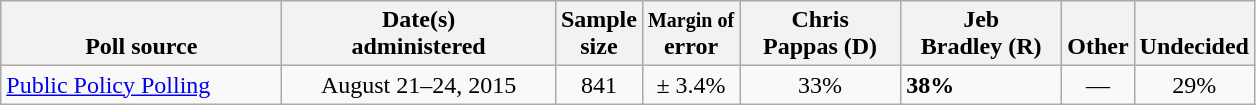<table class="wikitable">
<tr valign= bottom>
<th style="width:180px;">Poll source</th>
<th style="width:175px;">Date(s)<br>administered</th>
<th class=small>Sample<br>size</th>
<th><small>Margin of</small><br>error</th>
<th style="width:100px;">Chris<br>Pappas (D)</th>
<th style="width:100px;">Jeb<br>Bradley (R)</th>
<th>Other</th>
<th>Undecided</th>
</tr>
<tr>
<td><a href='#'>Public Policy Polling</a></td>
<td align=center>August 21–24, 2015</td>
<td align=center>841</td>
<td align=center>± 3.4%</td>
<td align=center>33%</td>
<td><strong>38%</strong></td>
<td align=center>—</td>
<td align=center>29%</td>
</tr>
</table>
